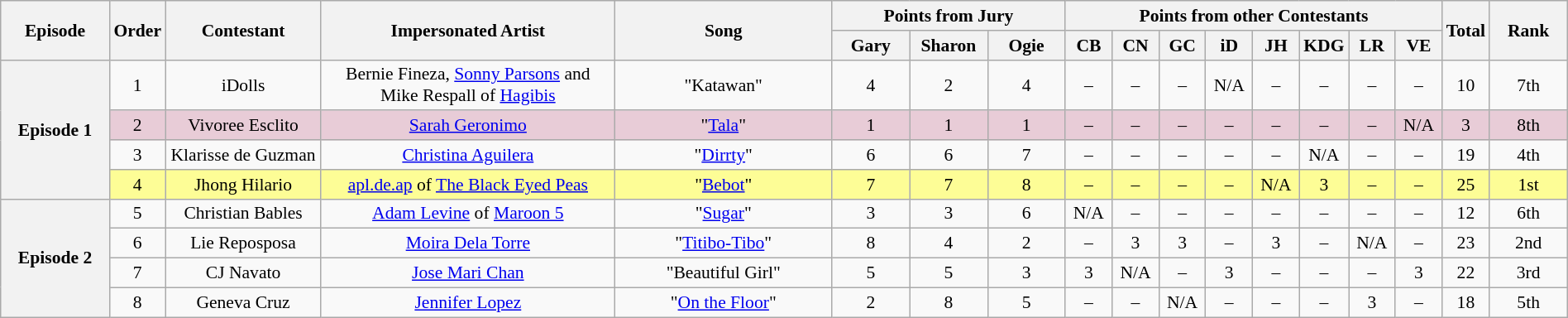<table class="wikitable" style="text-align:center; line-height:17px; width:100%; font-size:90%;">
<tr>
<th rowspan="2" style="width:07%;">Episode</th>
<th rowspan="2" style="width:03%;">Order</th>
<th rowspan="2" style="width:10%;">Contestant</th>
<th rowspan="2" style="width:19%;">Impersonated Artist</th>
<th rowspan="2" style="width:14%;">Song</th>
<th colspan="3" style="width:15%;">Points from Jury</th>
<th colspan="8" style="width:24%;">Points from other Contestants</th>
<th rowspan="2" style="width:03%;">Total</th>
<th rowspan="2" style="width:07%;">Rank</th>
</tr>
<tr>
<th style="width:05%;">Gary</th>
<th style="width:05%;">Sharon</th>
<th style="width:05%;">Ogie</th>
<th style="width:03%;">CB</th>
<th style="width:03%;">CN</th>
<th style="width:03%;">GC</th>
<th style="width:03%;">iD</th>
<th style="width:03%;">JH</th>
<th style="width:03%;">KDG</th>
<th style="width:03%;">LR</th>
<th style="width:03%;">VE</th>
</tr>
<tr>
<th rowspan="4"><strong>Episode 1</strong><br><small></small></th>
<td>1</td>
<td>iDolls</td>
<td>Bernie Fineza, <a href='#'>Sonny Parsons</a> and Mike Respall of <a href='#'>Hagibis</a></td>
<td>"Katawan"</td>
<td>4</td>
<td>2</td>
<td>4</td>
<td>–</td>
<td>–</td>
<td>–</td>
<td>N/A</td>
<td>–</td>
<td>–</td>
<td>–</td>
<td>–</td>
<td>10</td>
<td>7th</td>
</tr>
<tr>
<td style="background: #E8CCD7">2</td>
<td style="background: #E8CCD7">Vivoree Esclito</td>
<td style="background: #E8CCD7"><a href='#'>Sarah Geronimo</a></td>
<td style="background: #E8CCD7">"<a href='#'>Tala</a>"</td>
<td style="background: #E8CCD7">1</td>
<td style="background: #E8CCD7">1</td>
<td style="background: #E8CCD7">1</td>
<td style="background: #E8CCD7">–</td>
<td style="background: #E8CCD7">–</td>
<td style="background: #E8CCD7">–</td>
<td style="background: #E8CCD7">–</td>
<td style="background: #E8CCD7">–</td>
<td style="background: #E8CCD7">–</td>
<td style="background: #E8CCD7">–</td>
<td style="background: #E8CCD7">N/A</td>
<td style="background: #E8CCD7">3</td>
<td style="background: #E8CCD7">8th</td>
</tr>
<tr>
<td>3</td>
<td>Klarisse de Guzman</td>
<td><a href='#'>Christina Aguilera</a></td>
<td>"<a href='#'>Dirrty</a>"</td>
<td>6</td>
<td>6</td>
<td>7</td>
<td>–</td>
<td>–</td>
<td>–</td>
<td>–</td>
<td>–</td>
<td>N/A</td>
<td>–</td>
<td>–</td>
<td>19</td>
<td>4th</td>
</tr>
<tr>
<td style="background:#FDFD96;">4</td>
<td style="background:#FDFD96;">Jhong Hilario</td>
<td style="background:#FDFD96;"><a href='#'>apl.de.ap</a> of <a href='#'>The Black Eyed Peas</a></td>
<td style="background:#FDFD96;">"<a href='#'>Bebot</a>"</td>
<td style="background:#FDFD96;">7</td>
<td style="background:#FDFD96;">7</td>
<td style="background:#FDFD96;">8</td>
<td style="background:#FDFD96;">–</td>
<td style="background:#FDFD96;">–</td>
<td style="background:#FDFD96;">–</td>
<td style="background:#FDFD96;">–</td>
<td style="background:#FDFD96;">N/A</td>
<td style="background:#FDFD96;">3</td>
<td style="background:#FDFD96;">–</td>
<td style="background:#FDFD96;">–</td>
<td style="background:#FDFD96;">25</td>
<td style="background:#FDFD96;">1st</td>
</tr>
<tr>
<th rowspan="4"><strong>Episode 2</strong><br><small></small></th>
<td>5</td>
<td>Christian Bables</td>
<td><a href='#'>Adam Levine</a> of <a href='#'>Maroon 5</a></td>
<td>"<a href='#'>Sugar</a>"</td>
<td>3</td>
<td>3</td>
<td>6</td>
<td>N/A</td>
<td>–</td>
<td>–</td>
<td>–</td>
<td>–</td>
<td>–</td>
<td>–</td>
<td>–</td>
<td>12</td>
<td>6th</td>
</tr>
<tr>
<td>6</td>
<td>Lie Reposposa</td>
<td><a href='#'>Moira Dela Torre</a></td>
<td>"<a href='#'>Titibo-Tibo</a>"</td>
<td>8</td>
<td>4</td>
<td>2</td>
<td>–</td>
<td>3</td>
<td>3</td>
<td>–</td>
<td>3</td>
<td>–</td>
<td>N/A</td>
<td>–</td>
<td>23</td>
<td>2nd</td>
</tr>
<tr>
<td>7</td>
<td>CJ Navato</td>
<td><a href='#'>Jose Mari Chan</a></td>
<td>"Beautiful Girl"</td>
<td>5</td>
<td>5</td>
<td>3</td>
<td>3</td>
<td>N/A</td>
<td>–</td>
<td>3</td>
<td>–</td>
<td>–</td>
<td>–</td>
<td>3</td>
<td>22</td>
<td>3rd</td>
</tr>
<tr>
<td>8</td>
<td>Geneva Cruz</td>
<td><a href='#'>Jennifer Lopez</a></td>
<td>"<a href='#'>On the Floor</a>"</td>
<td>2</td>
<td>8</td>
<td>5</td>
<td>–</td>
<td>–</td>
<td>N/A</td>
<td>–</td>
<td>–</td>
<td>–</td>
<td>3</td>
<td>–</td>
<td>18</td>
<td>5th</td>
</tr>
</table>
